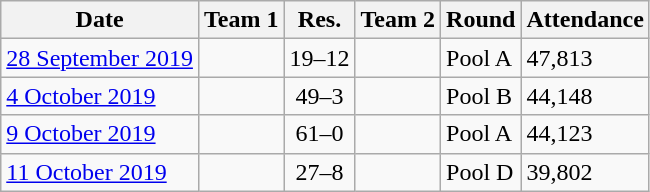<table class="wikitable">
<tr>
<th>Date</th>
<th>Team 1</th>
<th>Res.</th>
<th>Team 2</th>
<th>Round</th>
<th>Attendance</th>
</tr>
<tr>
<td><a href='#'>28 September 2019</a></td>
<td></td>
<td style="text-align:center;">19–12</td>
<td></td>
<td>Pool A</td>
<td>47,813</td>
</tr>
<tr>
<td><a href='#'>4 October 2019</a></td>
<td></td>
<td style="text-align:center;">49–3</td>
<td></td>
<td>Pool B</td>
<td>44,148</td>
</tr>
<tr>
<td><a href='#'>9 October 2019</a></td>
<td></td>
<td style="text-align:center;">61–0</td>
<td></td>
<td>Pool A</td>
<td>44,123</td>
</tr>
<tr>
<td><a href='#'>11 October 2019</a></td>
<td></td>
<td style="text-align:center;">27–8</td>
<td></td>
<td>Pool D</td>
<td>39,802</td>
</tr>
</table>
